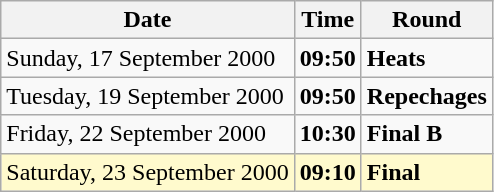<table class="wikitable">
<tr>
<th>Date</th>
<th>Time</th>
<th>Round</th>
</tr>
<tr>
<td>Sunday, 17 September 2000</td>
<td><strong>09:50</strong></td>
<td><strong>Heats</strong></td>
</tr>
<tr>
<td>Tuesday, 19 September 2000</td>
<td><strong>09:50</strong></td>
<td><strong>Repechages</strong></td>
</tr>
<tr>
<td>Friday, 22 September 2000</td>
<td><strong>10:30</strong></td>
<td><strong>Final B</strong></td>
</tr>
<tr>
<td style=background:lemonchiffon>Saturday, 23 September 2000</td>
<td style=background:lemonchiffon><strong>09:10</strong></td>
<td style=background:lemonchiffon><strong>Final</strong></td>
</tr>
</table>
